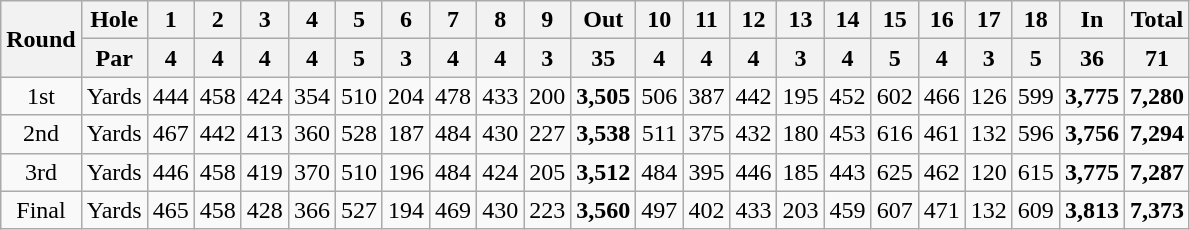<table class="wikitable" style="text-align:center">
<tr>
<th rowspan=2>Round</th>
<th>Hole</th>
<th>1</th>
<th>2</th>
<th>3</th>
<th>4</th>
<th>5</th>
<th>6</th>
<th>7</th>
<th>8</th>
<th>9</th>
<th>Out</th>
<th>10</th>
<th>11</th>
<th>12</th>
<th>13</th>
<th>14</th>
<th>15</th>
<th>16</th>
<th>17</th>
<th>18</th>
<th>In</th>
<th>Total</th>
</tr>
<tr>
<th>Par</th>
<th>4</th>
<th>4</th>
<th>4</th>
<th>4</th>
<th>5</th>
<th>3</th>
<th>4</th>
<th>4</th>
<th>3</th>
<th>35</th>
<th>4</th>
<th>4</th>
<th>4</th>
<th>3</th>
<th>4</th>
<th>5</th>
<th>4</th>
<th>3</th>
<th>5</th>
<th>36</th>
<th>71</th>
</tr>
<tr>
<td>1st</td>
<td>Yards</td>
<td>444</td>
<td>458</td>
<td>424</td>
<td>354</td>
<td>510</td>
<td>204</td>
<td>478</td>
<td>433</td>
<td>200</td>
<td><strong>3,505</strong></td>
<td>506</td>
<td>387</td>
<td>442</td>
<td>195</td>
<td>452</td>
<td>602</td>
<td>466</td>
<td>126</td>
<td>599</td>
<td><strong>3,775</strong></td>
<td><strong>7,280</strong></td>
</tr>
<tr>
<td>2nd</td>
<td>Yards</td>
<td>467</td>
<td>442</td>
<td>413</td>
<td>360</td>
<td>528</td>
<td>187</td>
<td>484</td>
<td>430</td>
<td>227</td>
<td><strong>3,538</strong></td>
<td>511</td>
<td>375</td>
<td>432</td>
<td>180</td>
<td>453</td>
<td>616</td>
<td>461</td>
<td>132</td>
<td>596</td>
<td><strong>3,756</strong></td>
<td><strong>7,294</strong></td>
</tr>
<tr>
<td>3rd</td>
<td>Yards</td>
<td>446</td>
<td>458</td>
<td>419</td>
<td>370</td>
<td>510</td>
<td>196</td>
<td>484</td>
<td>424</td>
<td>205</td>
<td><strong>3,512</strong></td>
<td>484</td>
<td>395</td>
<td>446</td>
<td>185</td>
<td>443</td>
<td>625</td>
<td>462</td>
<td>120</td>
<td>615</td>
<td><strong>3,775</strong></td>
<td><strong>7,287</strong></td>
</tr>
<tr>
<td>Final</td>
<td>Yards</td>
<td>465</td>
<td>458</td>
<td>428</td>
<td>366</td>
<td>527</td>
<td>194</td>
<td>469</td>
<td>430</td>
<td>223</td>
<td><strong>3,560</strong></td>
<td>497</td>
<td>402</td>
<td>433</td>
<td>203</td>
<td>459</td>
<td>607</td>
<td>471</td>
<td>132</td>
<td>609</td>
<td><strong>3,813</strong></td>
<td><strong>7,373</strong></td>
</tr>
</table>
